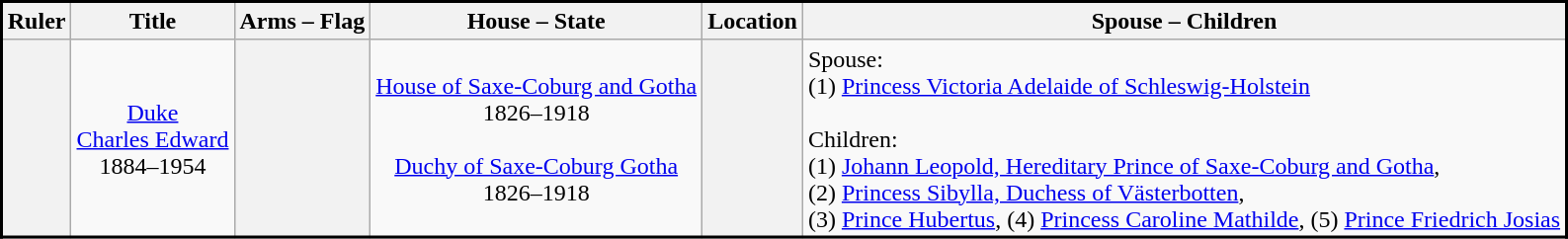<table class="wikitable" style="border:2px solid">
<tr>
<th>Ruler</th>
<th>Title</th>
<th>Arms – Flag</th>
<th>House – State</th>
<th>Location</th>
<th>Spouse – Children</th>
</tr>
<tr>
<th></th>
<td align=center><a href='#'>Duke<br>Charles Edward</a><br>1884–1954</td>
<th><br></th>
<td align=center><a href='#'>House of Saxe-Coburg and Gotha</a><br>1826–1918<br><br><a href='#'>Duchy of Saxe-Coburg Gotha</a><br>1826–1918</td>
<th></th>
<td align=left>Spouse:<br>(1) <a href='#'>Princess Victoria Adelaide of Schleswig-Holstein</a><br><br>Children:<br>(1) <a href='#'>Johann Leopold, Hereditary Prince of Saxe-Coburg and Gotha</a>, <br>(2) <a href='#'>Princess Sibylla, Duchess of Västerbotten</a>, <br>(3) <a href='#'>Prince Hubertus</a>, (4) <a href='#'>Princess Caroline Mathilde</a>, (5) <a href='#'>Prince Friedrich Josias</a></td>
</tr>
<tr>
</tr>
</table>
